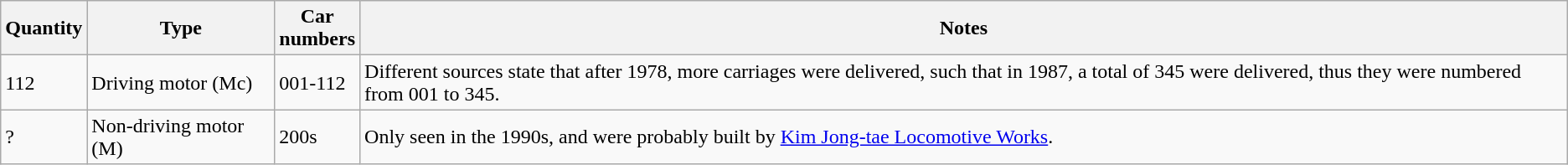<table class="wikitable">
<tr>
<th>Quantity</th>
<th>Type</th>
<th>Car<br>numbers</th>
<th>Notes</th>
</tr>
<tr>
<td>112</td>
<td>Driving motor (Mc)</td>
<td>001-112</td>
<td>Different sources state that after 1978, more carriages were delivered, such that in 1987, a total of 345 were delivered, thus they were numbered from 001 to 345.</td>
</tr>
<tr>
<td>?</td>
<td>Non-driving motor (M)</td>
<td>200s</td>
<td>Only seen in the 1990s, and were probably built by <a href='#'>Kim Jong-tae Locomotive Works</a>.</td>
</tr>
</table>
